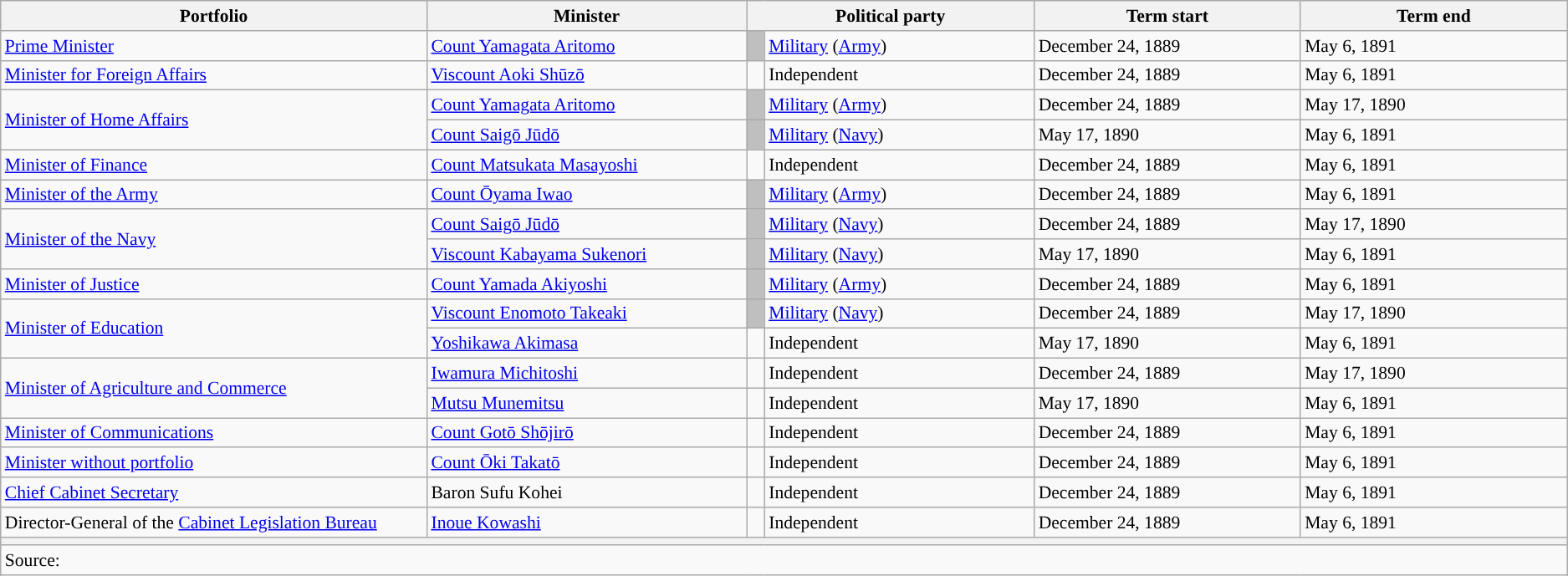<table class="wikitable" style="font-size: 90%;">
<tr>
<th scope="col" width="20%">Portfolio</th>
<th scope="col" width="15%">Minister</th>
<th scope="col" width="13.5%" colspan=2>Political party</th>
<th scope="col" width="12.5%">Term start</th>
<th scope="col" width="12.5%">Term end</th>
</tr>
<tr>
<td style="text-align: left;"><a href='#'>Prime Minister</a></td>
<td><a href='#'>Count Yamagata Aritomo</a></td>
<td style="color:inherit;background:#bfbfbf"></td>
<td><a href='#'>Military</a> (<a href='#'>Army</a>)</td>
<td>December 24, 1889</td>
<td>May 6, 1891</td>
</tr>
<tr>
<td><a href='#'>Minister for Foreign Affairs</a></td>
<td><a href='#'>Viscount Aoki Shūzō</a></td>
<td style="color:inherit;background:"></td>
<td>Independent</td>
<td>December 24, 1889</td>
<td>May 6, 1891</td>
</tr>
<tr>
<td rowspan="2"><a href='#'>Minister of Home Affairs</a></td>
<td><a href='#'>Count Yamagata Aritomo</a></td>
<td style="color:inherit;background:#bfbfbf"></td>
<td><a href='#'>Military</a> (<a href='#'>Army</a>)</td>
<td>December 24, 1889</td>
<td>May 17, 1890</td>
</tr>
<tr>
<td><a href='#'>Count Saigō Jūdō</a></td>
<td style="color:inherit;background:#bfbfbf"></td>
<td><a href='#'>Military</a> (<a href='#'>Navy</a>)</td>
<td>May 17, 1890</td>
<td>May 6, 1891</td>
</tr>
<tr>
<td><a href='#'>Minister of Finance</a></td>
<td><a href='#'>Count Matsukata Masayoshi</a></td>
<td style="color:inherit;background:"></td>
<td>Independent</td>
<td>December 24, 1889</td>
<td>May 6, 1891</td>
</tr>
<tr>
<td><a href='#'>Minister of the Army</a></td>
<td><a href='#'>Count Ōyama Iwao</a></td>
<td style="color:inherit;background:#bfbfbf"></td>
<td><a href='#'>Military</a> (<a href='#'>Army</a>)</td>
<td>December 24, 1889</td>
<td>May 6, 1891</td>
</tr>
<tr>
<td rowspan="2"><a href='#'>Minister of the Navy</a></td>
<td><a href='#'>Count Saigō Jūdō</a></td>
<td style="color:inherit;background:#bfbfbf"></td>
<td><a href='#'>Military</a> (<a href='#'>Navy</a>)</td>
<td>December 24, 1889</td>
<td>May 17, 1890</td>
</tr>
<tr>
<td><a href='#'>Viscount Kabayama Sukenori</a></td>
<td style="color:inherit;background:#bfbfbf"></td>
<td><a href='#'>Military</a> (<a href='#'>Navy</a>)</td>
<td>May 17, 1890</td>
<td>May 6, 1891</td>
</tr>
<tr>
<td><a href='#'>Minister of Justice</a></td>
<td><a href='#'>Count Yamada Akiyoshi</a></td>
<td style="color:inherit;background:#bfbfbf"></td>
<td><a href='#'>Military</a> (<a href='#'>Army</a>)</td>
<td>December 24, 1889</td>
<td>May 6, 1891</td>
</tr>
<tr>
<td rowspan="2"><a href='#'>Minister of Education</a></td>
<td><a href='#'>Viscount Enomoto Takeaki</a></td>
<td style="color:inherit;background:#bfbfbf"></td>
<td><a href='#'>Military</a> (<a href='#'>Navy</a>)</td>
<td>December 24, 1889</td>
<td>May 17, 1890</td>
</tr>
<tr>
<td><a href='#'>Yoshikawa Akimasa</a></td>
<td style="color:inherit;background:"></td>
<td>Independent</td>
<td>May 17, 1890</td>
<td>May 6, 1891</td>
</tr>
<tr>
<td rowspan="2"><a href='#'>Minister of Agriculture and Commerce</a></td>
<td><a href='#'>Iwamura Michitoshi</a></td>
<td style="color:inherit;background:"></td>
<td>Independent</td>
<td>December 24, 1889</td>
<td>May 17, 1890</td>
</tr>
<tr>
<td><a href='#'>Mutsu Munemitsu</a></td>
<td style="color:inherit;background:"></td>
<td>Independent</td>
<td>May 17, 1890</td>
<td>May 6, 1891</td>
</tr>
<tr>
<td><a href='#'>Minister of Communications</a></td>
<td><a href='#'>Count Gotō Shōjirō</a></td>
<td style="color:inherit;background:"></td>
<td>Independent</td>
<td>December 24, 1889</td>
<td>May 6, 1891</td>
</tr>
<tr>
<td><a href='#'>Minister without portfolio</a></td>
<td><a href='#'>Count Ōki Takatō</a></td>
<td style="color:inherit;background:"></td>
<td>Independent</td>
<td>December 24, 1889</td>
<td>May 6, 1891</td>
</tr>
<tr>
<td><a href='#'>Chief Cabinet Secretary</a></td>
<td>Baron Sufu Kohei</td>
<td style="color:inherit;background:"></td>
<td>Independent</td>
<td>December 24, 1889</td>
<td>May 6, 1891</td>
</tr>
<tr>
<td>Director-General of the <a href='#'>Cabinet Legislation Bureau</a></td>
<td><a href='#'>Inoue Kowashi</a></td>
<td style="color:inherit;background:"></td>
<td>Independent</td>
<td>December 24, 1889</td>
<td>May 6, 1891</td>
</tr>
<tr>
<th colspan="6"></th>
</tr>
<tr>
<td colspan="6">Source:</td>
</tr>
</table>
